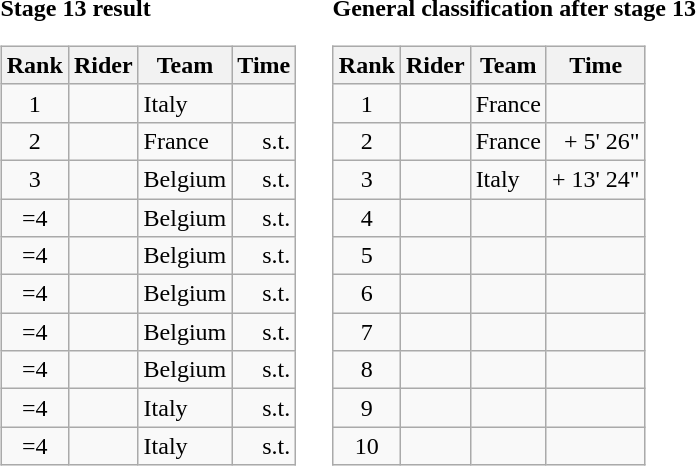<table>
<tr>
<td><strong>Stage 13 result</strong><br><table class="wikitable">
<tr>
<th scope="col">Rank</th>
<th scope="col">Rider</th>
<th scope="col">Team</th>
<th scope="col">Time</th>
</tr>
<tr>
<td style="text-align:center;">1</td>
<td></td>
<td>Italy</td>
<td style="text-align:right;"></td>
</tr>
<tr>
<td style="text-align:center;">2</td>
<td></td>
<td>France</td>
<td style="text-align:right;">s.t.</td>
</tr>
<tr>
<td style="text-align:center;">3</td>
<td></td>
<td>Belgium</td>
<td style="text-align:right;">s.t.</td>
</tr>
<tr>
<td style="text-align:center;">=4</td>
<td></td>
<td>Belgium</td>
<td style="text-align:right;">s.t.</td>
</tr>
<tr>
<td style="text-align:center;">=4</td>
<td></td>
<td>Belgium</td>
<td style="text-align:right;">s.t.</td>
</tr>
<tr>
<td style="text-align:center;">=4</td>
<td></td>
<td>Belgium</td>
<td style="text-align:right;">s.t.</td>
</tr>
<tr>
<td style="text-align:center;">=4</td>
<td></td>
<td>Belgium</td>
<td style="text-align:right;">s.t.</td>
</tr>
<tr>
<td style="text-align:center;">=4</td>
<td></td>
<td>Belgium</td>
<td style="text-align:right;">s.t.</td>
</tr>
<tr>
<td style="text-align:center;">=4</td>
<td></td>
<td>Italy</td>
<td style="text-align:right;">s.t.</td>
</tr>
<tr>
<td style="text-align:center;">=4</td>
<td></td>
<td>Italy</td>
<td style="text-align:right;">s.t.</td>
</tr>
</table>
</td>
<td></td>
<td><strong>General classification after stage 13</strong><br><table class="wikitable">
<tr>
<th scope="col">Rank</th>
<th scope="col">Rider</th>
<th scope="col">Team</th>
<th scope="col">Time</th>
</tr>
<tr>
<td style="text-align:center;">1</td>
<td></td>
<td>France</td>
<td style="text-align:right;"></td>
</tr>
<tr>
<td style="text-align:center;">2</td>
<td></td>
<td>France</td>
<td style="text-align:right;">+ 5' 26"</td>
</tr>
<tr>
<td style="text-align:center;">3</td>
<td></td>
<td>Italy</td>
<td style="text-align:right;">+ 13' 24"</td>
</tr>
<tr>
<td style="text-align:center;">4</td>
<td></td>
<td></td>
<td></td>
</tr>
<tr>
<td style="text-align:center;">5</td>
<td></td>
<td></td>
<td></td>
</tr>
<tr>
<td style="text-align:center;">6</td>
<td></td>
<td></td>
<td></td>
</tr>
<tr>
<td style="text-align:center;">7</td>
<td></td>
<td></td>
<td></td>
</tr>
<tr>
<td style="text-align:center;">8</td>
<td></td>
<td></td>
<td></td>
</tr>
<tr>
<td style="text-align:center;">9</td>
<td></td>
<td></td>
<td></td>
</tr>
<tr>
<td style="text-align:center;">10</td>
<td></td>
<td></td>
<td></td>
</tr>
</table>
</td>
</tr>
</table>
